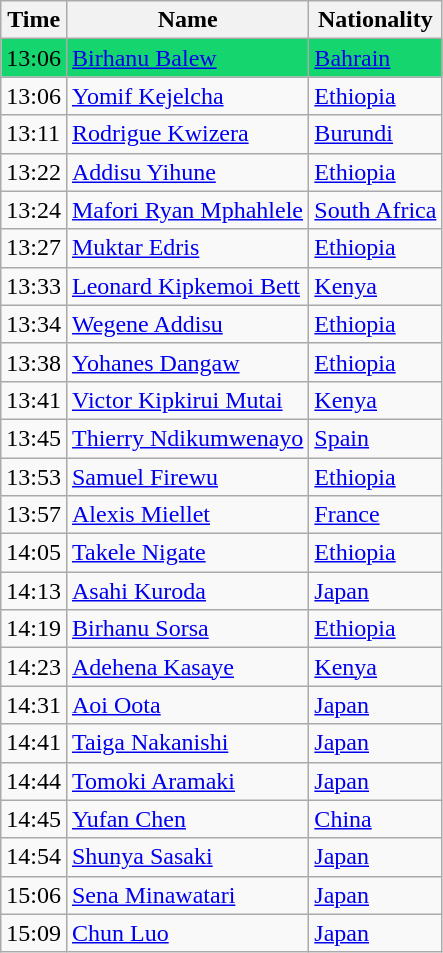<table class="wikitable mw-collapsible mw-collapsed">
<tr>
<th>Time</th>
<th>Name</th>
<th>Nationality</th>
</tr>
<tr>
<td style="background:#15D56F; color:black;">13:06</td>
<td style="background:#15D56F; color:black;"><a href='#'>Birhanu Balew</a></td>
<td style="background:#15D56F; color:black;"><a href='#'>Bahrain</a></td>
</tr>
<tr>
<td>13:06</td>
<td><a href='#'>Yomif Kejelcha</a></td>
<td><a href='#'>Ethiopia</a></td>
</tr>
<tr>
<td>13:11</td>
<td><a href='#'>Rodrigue Kwizera</a></td>
<td><a href='#'>Burundi</a></td>
</tr>
<tr>
<td>13:22</td>
<td><a href='#'>Addisu Yihune</a></td>
<td><a href='#'>Ethiopia</a></td>
</tr>
<tr>
<td>13:24</td>
<td><a href='#'>Mafori Ryan Mphahlele</a></td>
<td><a href='#'>South Africa</a></td>
</tr>
<tr>
<td>13:27</td>
<td><a href='#'>Muktar Edris</a></td>
<td><a href='#'>Ethiopia</a></td>
</tr>
<tr>
<td>13:33</td>
<td><a href='#'>Leonard Kipkemoi Bett</a></td>
<td><a href='#'>Kenya</a></td>
</tr>
<tr>
<td>13:34</td>
<td><a href='#'>Wegene Addisu</a></td>
<td><a href='#'>Ethiopia</a></td>
</tr>
<tr>
<td>13:38</td>
<td><a href='#'>Yohanes Dangaw</a></td>
<td><a href='#'>Ethiopia</a></td>
</tr>
<tr>
<td>13:41</td>
<td><a href='#'>Victor Kipkirui Mutai</a></td>
<td><a href='#'>Kenya</a></td>
</tr>
<tr>
<td>13:45</td>
<td><a href='#'>Thierry Ndikumwenayo</a></td>
<td><a href='#'>Spain</a></td>
</tr>
<tr>
<td>13:53</td>
<td><a href='#'>Samuel Firewu</a></td>
<td><a href='#'>Ethiopia</a></td>
</tr>
<tr>
<td>13:57</td>
<td><a href='#'>Alexis Miellet</a></td>
<td><a href='#'>France</a></td>
</tr>
<tr>
<td>14:05</td>
<td><a href='#'>Takele Nigate</a></td>
<td><a href='#'>Ethiopia</a></td>
</tr>
<tr>
<td>14:13</td>
<td><a href='#'>Asahi Kuroda</a></td>
<td><a href='#'>Japan</a></td>
</tr>
<tr>
<td>14:19</td>
<td><a href='#'>Birhanu Sorsa</a></td>
<td><a href='#'>Ethiopia</a></td>
</tr>
<tr>
<td>14:23</td>
<td><a href='#'>Adehena Kasaye</a></td>
<td><a href='#'>Kenya</a></td>
</tr>
<tr>
<td>14:31</td>
<td><a href='#'>Aoi Oota</a></td>
<td><a href='#'>Japan</a></td>
</tr>
<tr>
<td>14:41</td>
<td><a href='#'>Taiga Nakanishi</a></td>
<td><a href='#'>Japan</a></td>
</tr>
<tr>
<td>14:44</td>
<td><a href='#'>Tomoki Aramaki</a></td>
<td><a href='#'>Japan</a></td>
</tr>
<tr>
<td>14:45</td>
<td><a href='#'>Yufan Chen</a></td>
<td><a href='#'>China</a></td>
</tr>
<tr>
<td>14:54</td>
<td><a href='#'>Shunya Sasaki</a></td>
<td><a href='#'>Japan</a></td>
</tr>
<tr>
<td>15:06</td>
<td><a href='#'>Sena Minawatari</a></td>
<td><a href='#'>Japan</a></td>
</tr>
<tr>
<td>15:09</td>
<td><a href='#'>Chun Luo</a></td>
<td><a href='#'>Japan</a></td>
</tr>
</table>
